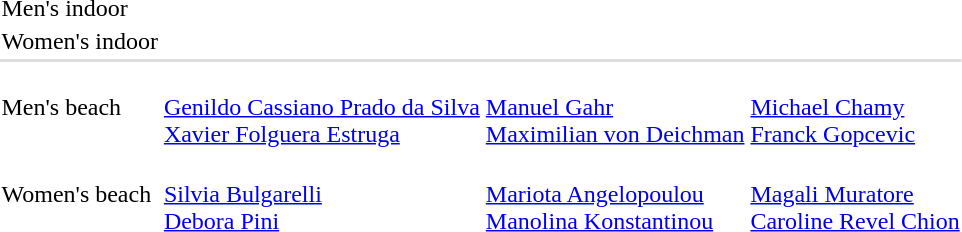<table>
<tr>
<td>Men's indoor</td>
<td></td>
<td></td>
<td></td>
</tr>
<tr>
<td>Women's indoor</td>
<td></td>
<td></td>
<td></td>
</tr>
<tr bgcolor=#DDDDDD>
<td colspan=7></td>
</tr>
<tr>
<td>Men's beach</td>
<td><br><a href='#'>Genildo Cassiano Prado da Silva</a><br><a href='#'>Xavier Folguera Estruga</a></td>
<td><br><a href='#'>Manuel Gahr</a><br><a href='#'>Maximilian von Deichman</a></td>
<td><br><a href='#'>Michael Chamy</a><br><a href='#'>Franck Gopcevic</a></td>
</tr>
<tr>
<td>Women's beach</td>
<td><br><a href='#'>Silvia Bulgarelli</a><br><a href='#'>Debora Pini</a></td>
<td><br><a href='#'>Mariota Angelopoulou</a><br><a href='#'>Manolina Konstantinou</a></td>
<td><br><a href='#'>Magali Muratore</a><br><a href='#'>Caroline Revel Chion</a></td>
</tr>
</table>
